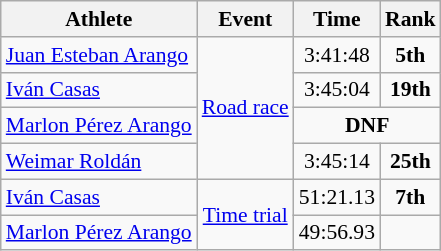<table class="wikitable" style="font-size:90%">
<tr>
<th>Athlete</th>
<th>Event</th>
<th>Time</th>
<th>Rank</th>
</tr>
<tr>
<td><a href='#'>Juan Esteban Arango</a></td>
<td align=center rowspan=4><a href='#'>Road race</a></td>
<td align=center>3:41:48</td>
<td align=center><strong>5th</strong></td>
</tr>
<tr>
<td><a href='#'>Iván Casas</a></td>
<td align=center>3:45:04</td>
<td align=center><strong>19th</strong></td>
</tr>
<tr>
<td><a href='#'>Marlon Pérez Arango</a></td>
<td align="center" colspan="7"><strong>DNF</strong></td>
</tr>
<tr>
<td><a href='#'>Weimar Roldán</a></td>
<td align=center>3:45:14</td>
<td align=center><strong>25th</strong></td>
</tr>
<tr>
<td><a href='#'>Iván Casas</a></td>
<td align=center rowspan=2><a href='#'>Time trial</a></td>
<td align=center>51:21.13</td>
<td align=center><strong>7th</strong></td>
</tr>
<tr>
<td><a href='#'>Marlon Pérez Arango</a></td>
<td align=center>49:56.93</td>
<td align=center></td>
</tr>
</table>
